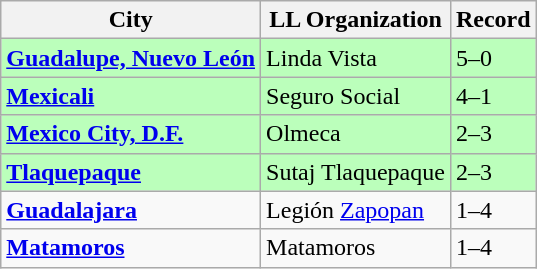<table class="wikitable">
<tr>
<th>City</th>
<th>LL Organization</th>
<th>Record</th>
</tr>
<tr bgcolor=#bbffbb>
<td> <strong><a href='#'>Guadalupe, Nuevo León</a></strong></td>
<td>Linda Vista</td>
<td>5–0</td>
</tr>
<tr bgcolor=#bbffbb>
<td> <strong><a href='#'>Mexicali</a></strong></td>
<td>Seguro Social</td>
<td>4–1</td>
</tr>
<tr bgcolor=#bbffbb>
<td> <strong><a href='#'>Mexico City, D.F.</a></strong></td>
<td>Olmeca</td>
<td>2–3</td>
</tr>
<tr bgcolor=#bbffbb>
<td> <strong><a href='#'>Tlaquepaque</a></strong></td>
<td>Sutaj Tlaquepaque</td>
<td>2–3</td>
</tr>
<tr>
<td> <strong><a href='#'>Guadalajara</a></strong></td>
<td>Legión <a href='#'>Zapopan</a></td>
<td>1–4</td>
</tr>
<tr>
<td> <strong><a href='#'>Matamoros</a></strong></td>
<td>Matamoros</td>
<td>1–4</td>
</tr>
</table>
